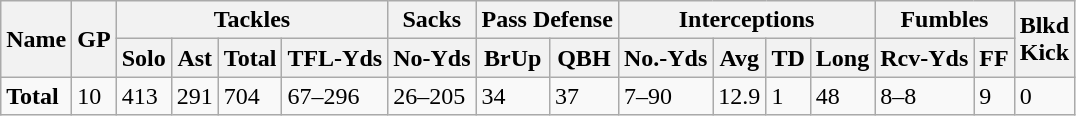<table class="wikitable" style="white-space:nowrap">
<tr>
<th rowspan=2>Name</th>
<th rowspan=2>GP</th>
<th colspan=4>Tackles</th>
<th>Sacks</th>
<th colspan=2>Pass Defense</th>
<th colspan=4>Interceptions</th>
<th colspan=2>Fumbles</th>
<th rowspan=2>Blkd<br>Kick</th>
</tr>
<tr>
<th>Solo</th>
<th>Ast</th>
<th>Total</th>
<th>TFL-Yds</th>
<th>No-Yds</th>
<th>BrUp</th>
<th>QBH</th>
<th>No.-Yds</th>
<th>Avg</th>
<th>TD</th>
<th>Long</th>
<th>Rcv-Yds</th>
<th>FF</th>
</tr>
<tr>
<td><strong>Total</strong></td>
<td>10</td>
<td>413</td>
<td>291</td>
<td>704</td>
<td>67–296</td>
<td>26–205</td>
<td>34</td>
<td>37</td>
<td>7–90</td>
<td>12.9</td>
<td>1</td>
<td>48</td>
<td>8–8</td>
<td>9</td>
<td>0</td>
</tr>
</table>
